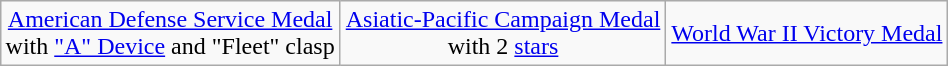<table class="wikitable" style="margin:1em auto; text-align:center;">
<tr>
<td><a href='#'>American Defense Service Medal</a><br>with <a href='#'>"A" Device</a> and "Fleet" clasp</td>
<td><a href='#'>Asiatic-Pacific Campaign Medal</a><br>with 2 <a href='#'>stars</a></td>
<td><a href='#'>World War II Victory Medal</a></td>
</tr>
</table>
